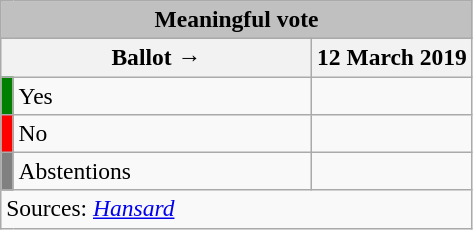<table class="wikitable" style="text-align:center; font-size:98%;">
<tr>
<td colspan="3"  style="text-align:center; background:silver;"><strong>Meaningful vote</strong></td>
</tr>
<tr>
<th colspan="2" style="width:200px;">Ballot →</th>
<th>12 March 2019</th>
</tr>
<tr>
<th style="width:1px; background:green;"></th>
<td style="text-align:left;">Yes</td>
<td></td>
</tr>
<tr>
<th style="background:red;"></th>
<td style="text-align:left;">No</td>
<td></td>
</tr>
<tr>
<th style="background:gray;"></th>
<td style="text-align:left;">Abstentions</td>
<td></td>
</tr>
<tr>
<td colspan="3" style="text-align:left;">Sources: <em><a href='#'>Hansard</a></em></td>
</tr>
</table>
